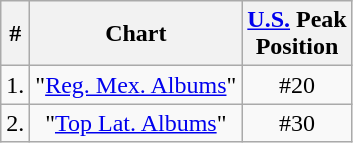<table class="wikitable">
<tr>
<th>#</th>
<th>Chart</th>
<th><a href='#'>U.S.</a> Peak<br>Position</th>
</tr>
<tr>
<td>1.</td>
<td style="text-align:center;">"<a href='#'>Reg. Mex. Albums</a>"</td>
<td style="text-align:center;">#20</td>
</tr>
<tr>
<td>2.</td>
<td style="text-align:center;">"<a href='#'>Top Lat. Albums</a>"</td>
<td style="text-align:center;">#30</td>
</tr>
</table>
